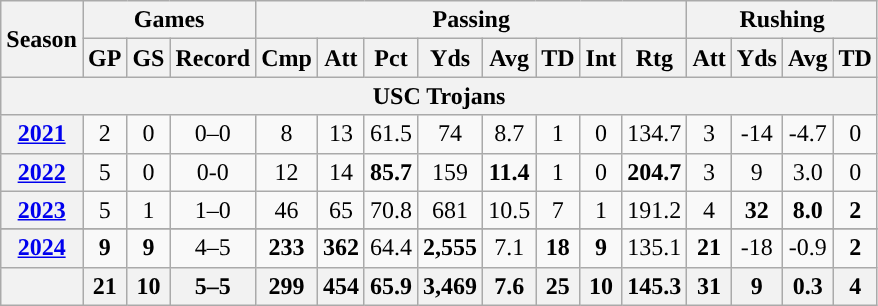<table class="wikitable" style="text-align:center;">
<tr>
<th rowspan="2">Season</th>
<th colspan="3">Games</th>
<th colspan="8">Passing</th>
<th colspan="4">Rushing</th>
</tr>
<tr>
<th>GP</th>
<th>GS</th>
<th>Record</th>
<th>Cmp</th>
<th>Att</th>
<th>Pct</th>
<th>Yds</th>
<th>Avg</th>
<th>TD</th>
<th>Int</th>
<th>Rtg</th>
<th>Att</th>
<th>Yds</th>
<th>Avg</th>
<th>TD</th>
</tr>
<tr>
<th colspan="16">USC Trojans</th>
</tr>
<tr>
<th><a href='#'>2021</a></th>
<td>2</td>
<td>0</td>
<td>0–0</td>
<td>8</td>
<td>13</td>
<td>61.5</td>
<td>74</td>
<td>8.7</td>
<td>1</td>
<td>0</td>
<td>134.7</td>
<td>3</td>
<td>-14</td>
<td>-4.7</td>
<td>0</td>
</tr>
<tr>
<th><a href='#'>2022</a></th>
<td>5</td>
<td>0</td>
<td>0-0</td>
<td>12</td>
<td>14</td>
<td><strong>85.7</strong></td>
<td>159</td>
<td><strong>11.4</strong></td>
<td>1</td>
<td>0</td>
<td><strong>204.7</strong></td>
<td>3</td>
<td>9</td>
<td>3.0</td>
<td>0</td>
</tr>
<tr>
<th><a href='#'>2023</a></th>
<td>5</td>
<td>1</td>
<td>1–0</td>
<td>46</td>
<td>65</td>
<td>70.8</td>
<td>681</td>
<td>10.5</td>
<td>7</td>
<td>1</td>
<td>191.2</td>
<td>4</td>
<td><strong>32</strong></td>
<td><strong>8.0</strong></td>
<td><strong>2</strong></td>
</tr>
<tr>
</tr>
<tr>
<th><a href='#'>2024</a></th>
<td><strong>9</strong></td>
<td><strong>9</strong></td>
<td>4–5</td>
<td><strong>233</strong></td>
<td><strong>362</strong></td>
<td>64.4</td>
<td><strong>2,555</strong></td>
<td>7.1</td>
<td><strong>18</strong></td>
<td><strong>9</strong></td>
<td>135.1</td>
<td><strong>21</strong></td>
<td>-18</td>
<td>-0.9</td>
<td><strong>2</strong></td>
</tr>
<tr>
<th></th>
<th>21</th>
<th>10</th>
<th>5–5</th>
<th>299</th>
<th>454</th>
<th>65.9</th>
<th>3,469</th>
<th>7.6</th>
<th>25</th>
<th>10</th>
<th>145.3</th>
<th>31</th>
<th>9</th>
<th>0.3</th>
<th>4</th>
</tr>
</table>
